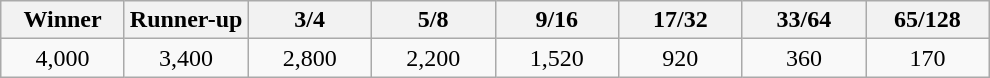<table class="wikitable">
<tr>
<th width=75>Winner</th>
<th width=75>Runner-up</th>
<th width=75>3/4</th>
<th width=75>5/8</th>
<th width=75>9/16</th>
<th width=75>17/32</th>
<th width=75>33/64</th>
<th width=75>65/128</th>
</tr>
<tr>
<td align=center>4,000</td>
<td align=center>3,400</td>
<td align=center>2,800</td>
<td align=center>2,200</td>
<td align=center>1,520</td>
<td align=center>920</td>
<td align=center>360</td>
<td align=center>170</td>
</tr>
</table>
